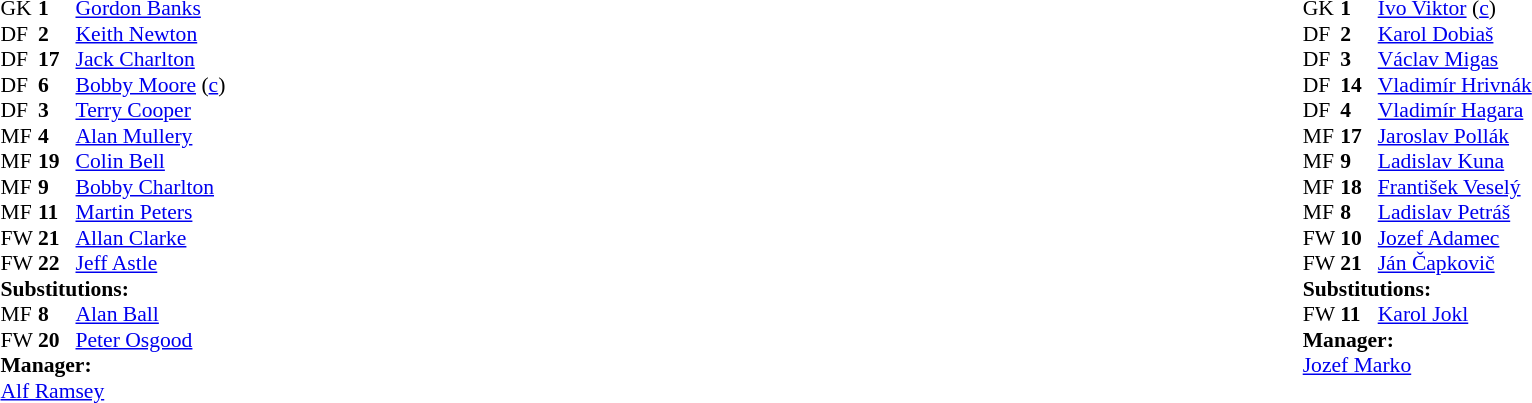<table width="100%">
<tr>
<td valign="top" width="50%"><br><table style="font-size: 90%" cellspacing="0" cellpadding="0">
<tr>
<td colspan="4"></td>
</tr>
<tr>
<th width="25"></th>
<th width="25"></th>
</tr>
<tr>
<td>GK</td>
<td><strong>1</strong></td>
<td><a href='#'>Gordon Banks</a></td>
</tr>
<tr>
<td>DF</td>
<td><strong>2</strong></td>
<td><a href='#'>Keith Newton</a></td>
</tr>
<tr>
<td>DF</td>
<td><strong>17</strong></td>
<td><a href='#'>Jack Charlton</a></td>
</tr>
<tr>
<td>DF</td>
<td><strong>6</strong></td>
<td><a href='#'>Bobby Moore</a> (<a href='#'>c</a>)</td>
</tr>
<tr>
<td>DF</td>
<td><strong>3</strong></td>
<td><a href='#'>Terry Cooper</a></td>
</tr>
<tr>
<td>MF</td>
<td><strong>4</strong></td>
<td><a href='#'>Alan Mullery</a></td>
</tr>
<tr>
<td>MF</td>
<td><strong>19</strong></td>
<td><a href='#'>Colin Bell</a></td>
</tr>
<tr>
<td>MF</td>
<td><strong>9</strong></td>
<td><a href='#'>Bobby Charlton</a></td>
<td></td>
<td></td>
</tr>
<tr>
<td>MF</td>
<td><strong>11</strong></td>
<td><a href='#'>Martin Peters</a></td>
</tr>
<tr>
<td>FW</td>
<td><strong>21</strong></td>
<td><a href='#'>Allan Clarke</a></td>
</tr>
<tr>
<td>FW</td>
<td><strong>22</strong></td>
<td><a href='#'>Jeff Astle</a></td>
<td></td>
<td></td>
</tr>
<tr>
<td colspan=3><strong>Substitutions:</strong></td>
</tr>
<tr>
<td>MF</td>
<td><strong>8</strong></td>
<td><a href='#'>Alan Ball</a></td>
<td></td>
<td></td>
</tr>
<tr>
<td>FW</td>
<td><strong>20</strong></td>
<td><a href='#'>Peter Osgood</a></td>
<td></td>
<td></td>
</tr>
<tr>
<td colspan=3><strong>Manager:</strong></td>
</tr>
<tr>
<td colspan="4"><a href='#'>Alf Ramsey</a></td>
</tr>
</table>
</td>
<td valign="top" width="50%"><br><table style="font-size: 90%" cellspacing="0" cellpadding="0" align=center>
<tr>
<td colspan="4"></td>
</tr>
<tr>
<th width="25"></th>
<th width="25"></th>
</tr>
<tr>
<td>GK</td>
<td><strong>1</strong></td>
<td><a href='#'>Ivo Viktor</a> (<a href='#'>c</a>)</td>
</tr>
<tr>
<td>DF</td>
<td><strong>2</strong></td>
<td><a href='#'>Karol Dobiaš</a></td>
<td></td>
</tr>
<tr>
<td>DF</td>
<td><strong>3</strong></td>
<td><a href='#'>Václav Migas</a></td>
</tr>
<tr>
<td>DF</td>
<td><strong>14</strong></td>
<td><a href='#'>Vladimír Hrivnák</a></td>
</tr>
<tr>
<td>DF</td>
<td><strong>4</strong></td>
<td><a href='#'>Vladimír Hagara</a></td>
</tr>
<tr>
<td>MF</td>
<td><strong>17</strong></td>
<td><a href='#'>Jaroslav Pollák</a></td>
</tr>
<tr>
<td>MF</td>
<td><strong>9</strong></td>
<td><a href='#'>Ladislav Kuna</a></td>
</tr>
<tr>
<td>MF</td>
<td><strong>18</strong></td>
<td><a href='#'>František Veselý</a></td>
</tr>
<tr>
<td>MF</td>
<td><strong>8</strong></td>
<td><a href='#'>Ladislav Petráš</a></td>
</tr>
<tr>
<td>FW</td>
<td><strong>10</strong></td>
<td><a href='#'>Jozef Adamec</a></td>
</tr>
<tr>
<td>FW</td>
<td><strong>21</strong></td>
<td><a href='#'>Ján Čapkovič</a></td>
<td></td>
<td></td>
</tr>
<tr>
<td colspan=3><strong>Substitutions:</strong></td>
</tr>
<tr>
<td>FW</td>
<td><strong>11</strong></td>
<td><a href='#'>Karol Jokl</a></td>
<td></td>
<td></td>
</tr>
<tr>
<td colspan=3><strong>Manager:</strong></td>
</tr>
<tr>
<td colspan="4"><a href='#'>Jozef Marko</a></td>
</tr>
</table>
</td>
</tr>
</table>
